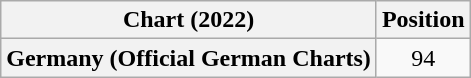<table class="wikitable plainrowheaders" style="text-align:center">
<tr>
<th scope="col">Chart (2022)</th>
<th scope="col">Position</th>
</tr>
<tr>
<th scope="row">Germany (Official German Charts)</th>
<td>94</td>
</tr>
</table>
